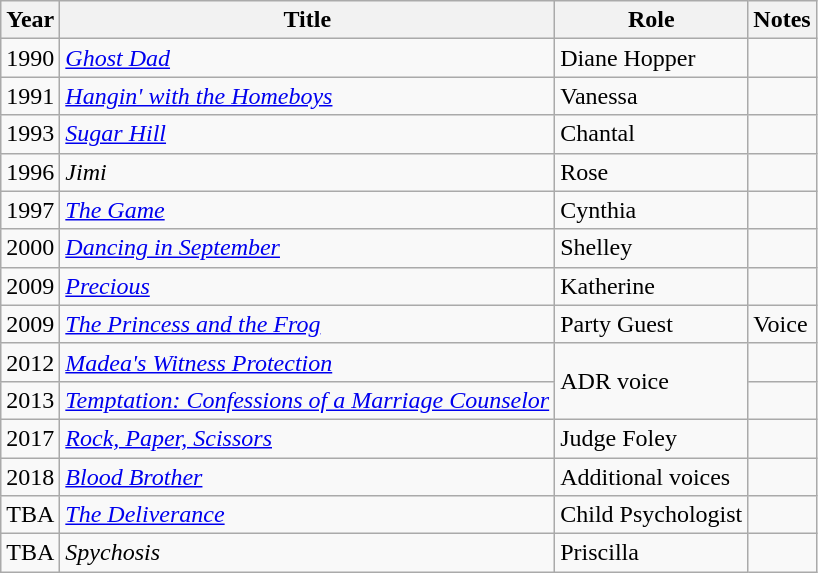<table class="wikitable sortable">
<tr>
<th>Year</th>
<th>Title</th>
<th>Role</th>
<th>Notes</th>
</tr>
<tr>
<td>1990</td>
<td><em><a href='#'>Ghost Dad</a></em></td>
<td>Diane Hopper</td>
<td></td>
</tr>
<tr>
<td>1991</td>
<td><em><a href='#'>Hangin' with the Homeboys</a></em></td>
<td>Vanessa</td>
<td></td>
</tr>
<tr>
<td>1993</td>
<td><a href='#'><em>Sugar Hill</em></a></td>
<td>Chantal</td>
<td></td>
</tr>
<tr>
<td>1996</td>
<td><em>Jimi</em></td>
<td>Rose</td>
<td></td>
</tr>
<tr>
<td>1997</td>
<td><a href='#'><em>The Game</em></a></td>
<td>Cynthia</td>
<td></td>
</tr>
<tr>
<td>2000</td>
<td><em><a href='#'>Dancing in September</a></em></td>
<td>Shelley</td>
<td></td>
</tr>
<tr>
<td>2009</td>
<td><a href='#'><em>Precious</em></a></td>
<td>Katherine</td>
<td></td>
</tr>
<tr>
<td>2009</td>
<td><em><a href='#'>The Princess and the Frog</a></em></td>
<td>Party Guest</td>
<td>Voice</td>
</tr>
<tr>
<td>2012</td>
<td><em><a href='#'>Madea's Witness Protection</a></em></td>
<td rowspan="2">ADR voice</td>
<td></td>
</tr>
<tr>
<td>2013</td>
<td><em><a href='#'>Temptation: Confessions of a Marriage Counselor</a></em></td>
<td></td>
</tr>
<tr>
<td>2017</td>
<td><a href='#'><em>Rock, Paper, Scissors</em></a></td>
<td>Judge Foley</td>
<td></td>
</tr>
<tr>
<td>2018</td>
<td><a href='#'><em>Blood Brother</em></a></td>
<td>Additional voices</td>
<td></td>
</tr>
<tr>
<td>TBA</td>
<td><a href='#'><em>The Deliverance</em></a></td>
<td>Child Psychologist</td>
<td></td>
</tr>
<tr>
<td>TBA</td>
<td><em>Spychosis</em></td>
<td>Priscilla</td>
<td></td>
</tr>
</table>
